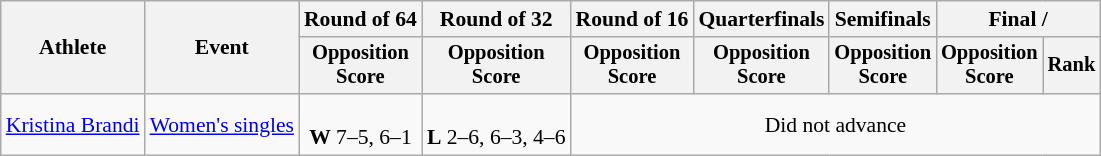<table class=wikitable style="font-size:90%">
<tr>
<th rowspan="2">Athlete</th>
<th rowspan="2">Event</th>
<th>Round of 64</th>
<th>Round of 32</th>
<th>Round of 16</th>
<th>Quarterfinals</th>
<th>Semifinals</th>
<th colspan=2>Final / </th>
</tr>
<tr style="font-size:95%">
<th>Opposition<br>Score</th>
<th>Opposition<br>Score</th>
<th>Opposition<br>Score</th>
<th>Opposition<br>Score</th>
<th>Opposition<br>Score</th>
<th>Opposition<br>Score</th>
<th>Rank</th>
</tr>
<tr align=center>
<td align=left><a href='#'>Kristina Brandi</a></td>
<td align=left><a href='#'>Women's singles</a></td>
<td><br><strong>W</strong> 7–5, 6–1</td>
<td><br><strong>L</strong> 2–6, 6–3, 4–6</td>
<td colspan=5>Did not advance</td>
</tr>
</table>
